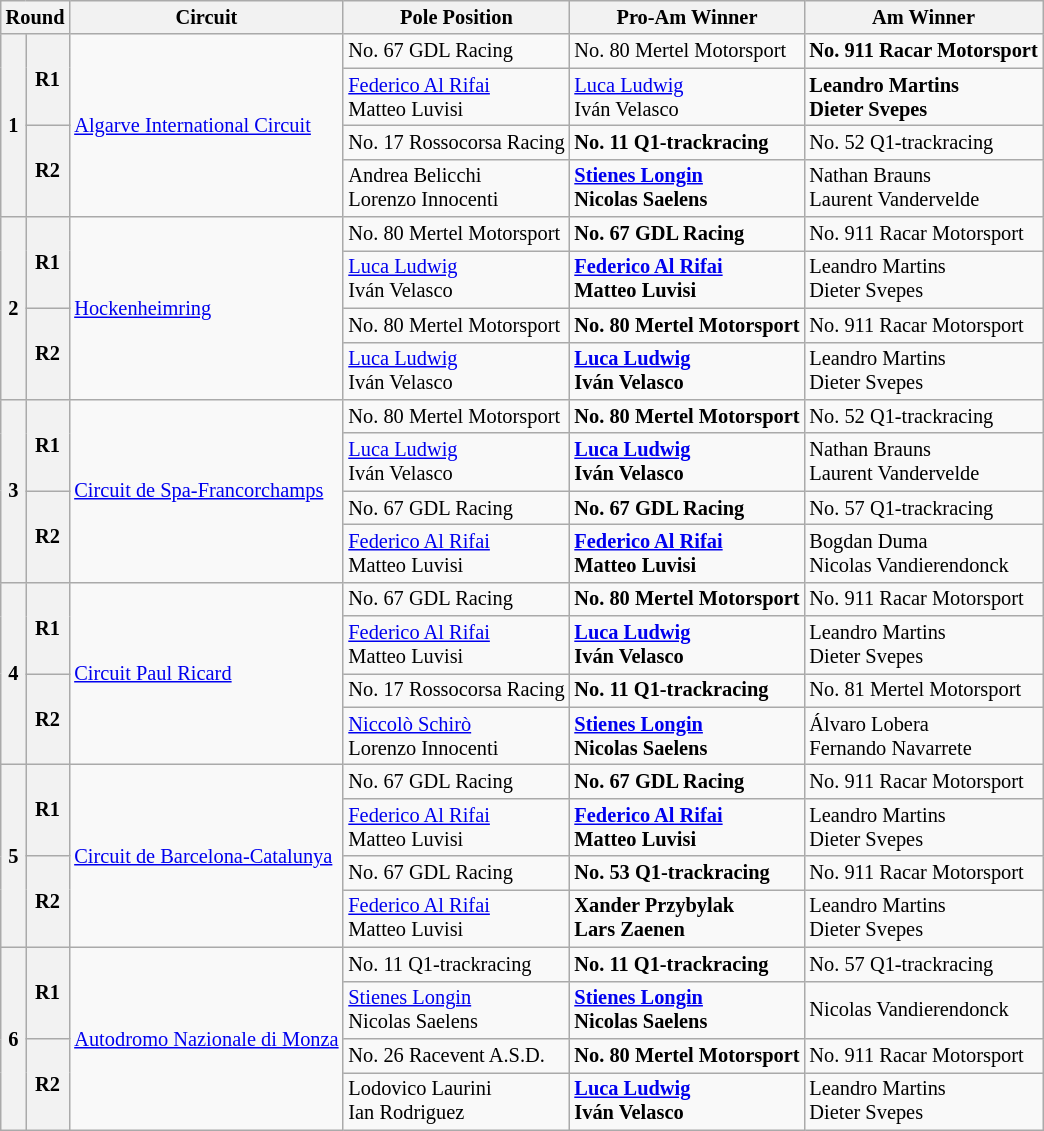<table class="wikitable" style="font-size: 85%;">
<tr>
<th colspan="2">Round</th>
<th>Circuit</th>
<th>Pole Position</th>
<th>Pro-Am Winner</th>
<th>Am Winner</th>
</tr>
<tr>
<th rowspan="4">1</th>
<th rowspan="2">R1</th>
<td rowspan="4"> <a href='#'>Algarve International Circuit</a></td>
<td> No. 67 GDL Racing</td>
<td> No. 80 Mertel Motorsport</td>
<td><strong> No. 911 Racar Motorsport</strong></td>
</tr>
<tr>
<td> <a href='#'>Federico Al Rifai</a><br> Matteo Luvisi</td>
<td> <a href='#'>Luca Ludwig</a><br> Iván Velasco</td>
<td><strong> Leandro Martins<br> Dieter Svepes</strong></td>
</tr>
<tr>
<th rowspan="2">R2</th>
<td> No. 17 Rossocorsa Racing</td>
<td><strong> No. 11 Q1-trackracing</strong></td>
<td> No. 52 Q1-trackracing</td>
</tr>
<tr>
<td> Andrea Belicchi<br> Lorenzo Innocenti</td>
<td><strong> <a href='#'>Stienes Longin</a><br> Nicolas Saelens</strong></td>
<td> Nathan Brauns<br> Laurent Vandervelde</td>
</tr>
<tr>
<th rowspan="4">2</th>
<th rowspan="2">R1</th>
<td rowspan="4"> <a href='#'>Hockenheimring</a></td>
<td> No. 80 Mertel Motorsport</td>
<td><strong> No. 67 GDL Racing</strong></td>
<td> No. 911 Racar Motorsport</td>
</tr>
<tr>
<td> <a href='#'>Luca Ludwig</a><br> Iván Velasco</td>
<td><strong> <a href='#'>Federico Al Rifai</a><br> Matteo Luvisi</strong></td>
<td> Leandro Martins<br> Dieter Svepes</td>
</tr>
<tr>
<th rowspan="2">R2</th>
<td> No. 80 Mertel Motorsport</td>
<td><strong> No. 80 Mertel Motorsport</strong></td>
<td> No. 911 Racar Motorsport</td>
</tr>
<tr>
<td> <a href='#'>Luca Ludwig</a><br> Iván Velasco</td>
<td><strong> <a href='#'>Luca Ludwig</a><br> Iván Velasco</strong></td>
<td> Leandro Martins<br> Dieter Svepes</td>
</tr>
<tr>
<th rowspan="4">3</th>
<th rowspan="2">R1</th>
<td rowspan="4"> <a href='#'>Circuit de Spa-Francorchamps</a></td>
<td> No. 80 Mertel Motorsport</td>
<td><strong> No. 80 Mertel Motorsport</strong></td>
<td> No. 52 Q1-trackracing</td>
</tr>
<tr>
<td> <a href='#'>Luca Ludwig</a><br> Iván Velasco</td>
<td><strong> <a href='#'>Luca Ludwig</a><br> Iván Velasco</strong></td>
<td> Nathan Brauns<br> Laurent Vandervelde</td>
</tr>
<tr>
<th rowspan="2">R2</th>
<td> No. 67 GDL Racing</td>
<td><strong> No. 67 GDL Racing</strong></td>
<td> No. 57 Q1-trackracing</td>
</tr>
<tr>
<td> <a href='#'>Federico Al Rifai</a><br> Matteo Luvisi</td>
<td><strong> <a href='#'>Federico Al Rifai</a><br> Matteo Luvisi</strong></td>
<td> Bogdan Duma<br> Nicolas Vandierendonck</td>
</tr>
<tr>
<th rowspan="4">4</th>
<th rowspan="2">R1</th>
<td rowspan="4"> <a href='#'>Circuit Paul Ricard</a></td>
<td> No. 67 GDL Racing</td>
<td><strong> No. 80 Mertel Motorsport</strong></td>
<td> No. 911 Racar Motorsport</td>
</tr>
<tr>
<td> <a href='#'>Federico Al Rifai</a><br> Matteo Luvisi</td>
<td><strong> <a href='#'>Luca Ludwig</a><br> Iván Velasco</strong></td>
<td> Leandro Martins<br> Dieter Svepes</td>
</tr>
<tr>
<th rowspan="2">R2</th>
<td> No. 17 Rossocorsa Racing</td>
<td><strong> No. 11 Q1-trackracing</strong></td>
<td> No. 81 Mertel Motorsport</td>
</tr>
<tr>
<td> <a href='#'>Niccolò Schirò</a><br> Lorenzo Innocenti</td>
<td><strong> <a href='#'>Stienes Longin</a></strong><br><strong> Nicolas Saelens</strong></td>
<td> Álvaro Lobera<br> Fernando Navarrete</td>
</tr>
<tr>
<th rowspan="4">5</th>
<th rowspan="2">R1</th>
<td rowspan="4"> <a href='#'>Circuit de Barcelona-Catalunya</a></td>
<td> No. 67 GDL Racing</td>
<td><strong> No. 67 GDL Racing</strong></td>
<td> No. 911 Racar Motorsport</td>
</tr>
<tr>
<td> <a href='#'>Federico Al Rifai</a><br> Matteo Luvisi</td>
<td><strong> <a href='#'>Federico Al Rifai</a><br> Matteo Luvisi</strong></td>
<td> Leandro Martins<br> Dieter Svepes</td>
</tr>
<tr>
<th rowspan="2">R2</th>
<td> No. 67 GDL Racing</td>
<td><strong> No. 53 Q1-trackracing</strong></td>
<td> No. 911 Racar Motorsport</td>
</tr>
<tr>
<td> <a href='#'>Federico Al Rifai</a><br> Matteo Luvisi</td>
<td><strong> Xander Przybylak<br> Lars Zaenen</strong></td>
<td> Leandro Martins<br> Dieter Svepes</td>
</tr>
<tr>
<th rowspan="4">6</th>
<th rowspan="2">R1</th>
<td rowspan="4"> <a href='#'>Autodromo Nazionale di Monza</a></td>
<td> No. 11 Q1-trackracing</td>
<td><strong> No. 11 Q1-trackracing</strong></td>
<td> No. 57 Q1-trackracing</td>
</tr>
<tr>
<td> <a href='#'>Stienes Longin</a><br> Nicolas Saelens</td>
<td><strong> <a href='#'>Stienes Longin</a><br> Nicolas Saelens</strong></td>
<td> Nicolas Vandierendonck</td>
</tr>
<tr>
<th rowspan="2">R2</th>
<td> No. 26 Racevent A.S.D.</td>
<td><strong> No. 80 Mertel Motorsport</strong></td>
<td> No. 911 Racar Motorsport</td>
</tr>
<tr>
<td> Lodovico Laurini<br> Ian Rodriguez</td>
<td><strong> <a href='#'>Luca Ludwig</a><br> Iván Velasco</strong></td>
<td> Leandro Martins<br> Dieter Svepes</td>
</tr>
</table>
